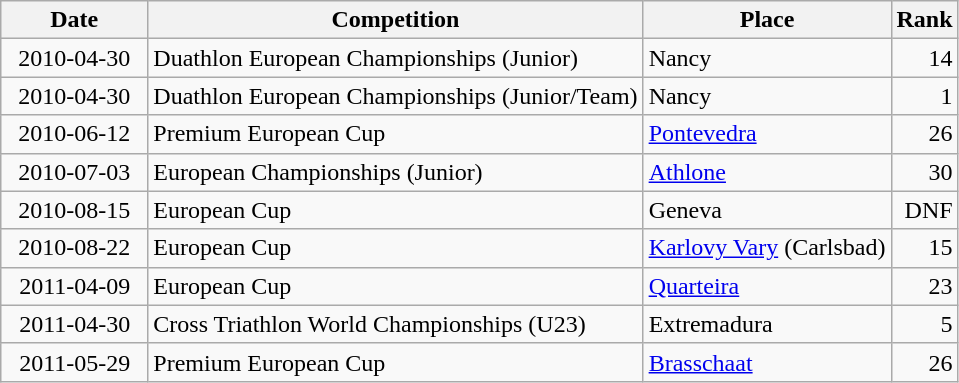<table class="wikitable sortable">
<tr>
<th>Date</th>
<th>Competition</th>
<th>Place</th>
<th>Rank</th>
</tr>
<tr>
<td style="text-align:right">  2010-04-30  </td>
<td>Duathlon European Championships (Junior)</td>
<td>Nancy</td>
<td style="text-align:right">14</td>
</tr>
<tr>
<td style="text-align:right">  2010-04-30  </td>
<td>Duathlon European Championships (Junior/Team)</td>
<td>Nancy</td>
<td style="text-align:right">1</td>
</tr>
<tr>
<td style="text-align:right">  2010-06-12  </td>
<td>Premium European Cup</td>
<td><a href='#'>Pontevedra</a></td>
<td style="text-align:right">26</td>
</tr>
<tr>
<td style="text-align:right">  2010-07-03  </td>
<td>European Championships (Junior)</td>
<td><a href='#'>Athlone</a></td>
<td style="text-align:right">30</td>
</tr>
<tr>
<td style="text-align:right">  2010-08-15  </td>
<td>European Cup</td>
<td>Geneva</td>
<td style="text-align:right">DNF</td>
</tr>
<tr>
<td style="text-align:right">  2010-08-22  </td>
<td>European Cup</td>
<td><a href='#'>Karlovy Vary</a> (Carlsbad)</td>
<td style="text-align:right">15</td>
</tr>
<tr>
<td style="text-align:right">  2011-04-09  </td>
<td>European Cup</td>
<td><a href='#'>Quarteira</a></td>
<td style="text-align:right">23</td>
</tr>
<tr>
<td style="text-align:right">  2011-04-30  </td>
<td>Cross Triathlon World Championships (U23)</td>
<td>Extremadura</td>
<td style="text-align:right">5</td>
</tr>
<tr>
<td style="text-align:right">  2011-05-29  </td>
<td>Premium European Cup</td>
<td><a href='#'>Brasschaat</a></td>
<td style="text-align:right">26</td>
</tr>
</table>
